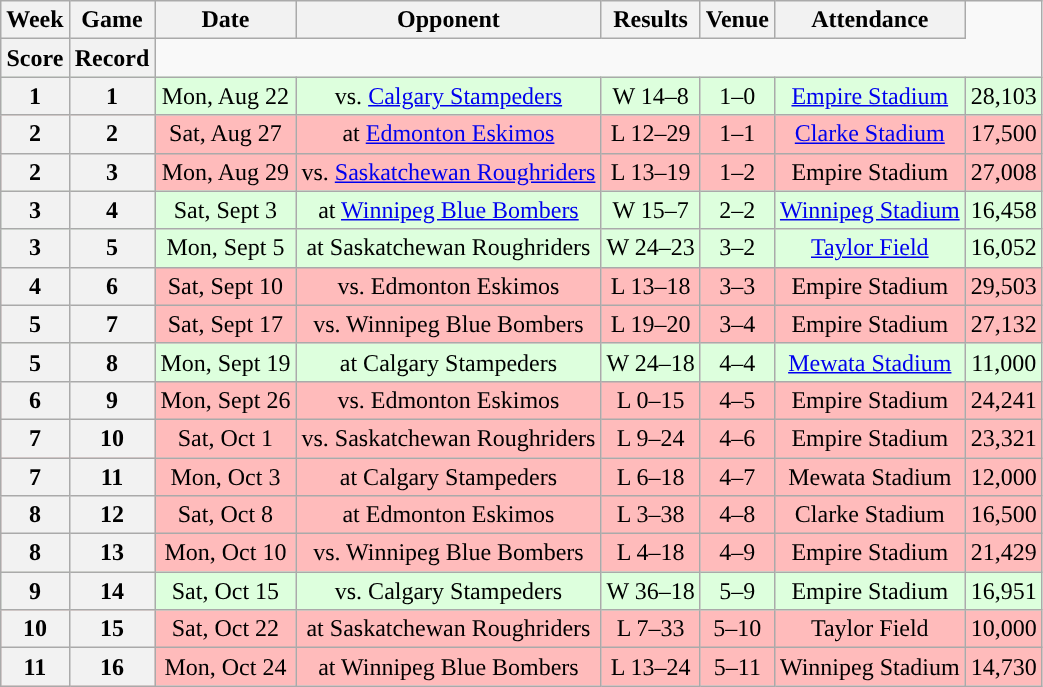<table class="wikitable" style="text-align:center">
<tr>
<th>Week</th>
<th>Game</th>
<th>Date</th>
<th>Opponent</th>
<th>Results</th>
<th>Venue</th>
<th>Attendance</th>
</tr>
<tr>
<th>Score</th>
<th>Record</th>
</tr>
<tr style="background:#ddffdd">
<th>1</th>
<th>1</th>
<td>Mon, Aug 22</td>
<td>vs. <a href='#'>Calgary Stampeders</a></td>
<td>W 14–8</td>
<td>1–0</td>
<td><a href='#'>Empire Stadium</a></td>
<td>28,103</td>
</tr>
<tr style="background:#ffbbbb">
<th>2</th>
<th>2</th>
<td>Sat, Aug 27</td>
<td>at <a href='#'>Edmonton Eskimos</a></td>
<td>L 12–29</td>
<td>1–1</td>
<td><a href='#'>Clarke Stadium</a></td>
<td>17,500</td>
</tr>
<tr style="background:#ffbbbb">
<th>2</th>
<th>3</th>
<td>Mon, Aug 29</td>
<td>vs. <a href='#'>Saskatchewan Roughriders</a></td>
<td>L 13–19</td>
<td>1–2</td>
<td>Empire Stadium</td>
<td>27,008</td>
</tr>
<tr style="background:#ddffdd">
<th>3</th>
<th>4</th>
<td>Sat, Sept 3</td>
<td>at <a href='#'>Winnipeg Blue Bombers</a></td>
<td>W 15–7</td>
<td>2–2</td>
<td><a href='#'>Winnipeg Stadium</a></td>
<td>16,458</td>
</tr>
<tr style="background:#ddffdd">
<th>3</th>
<th>5</th>
<td>Mon, Sept 5</td>
<td>at Saskatchewan Roughriders</td>
<td>W 24–23</td>
<td>3–2</td>
<td><a href='#'>Taylor Field</a></td>
<td>16,052</td>
</tr>
<tr style="background:#ffbbbb">
<th>4</th>
<th>6</th>
<td>Sat, Sept 10</td>
<td>vs. Edmonton Eskimos</td>
<td>L 13–18</td>
<td>3–3</td>
<td>Empire Stadium</td>
<td>29,503</td>
</tr>
<tr style="background:#ffbbbb">
<th>5</th>
<th>7</th>
<td>Sat, Sept 17</td>
<td>vs. Winnipeg Blue Bombers</td>
<td>L 19–20</td>
<td>3–4</td>
<td>Empire Stadium</td>
<td>27,132</td>
</tr>
<tr style="background:#ddffdd">
<th>5</th>
<th>8</th>
<td>Mon, Sept 19</td>
<td>at Calgary Stampeders</td>
<td>W 24–18</td>
<td>4–4</td>
<td><a href='#'>Mewata Stadium</a></td>
<td>11,000</td>
</tr>
<tr style="background:#ffbbbb">
<th>6</th>
<th>9</th>
<td>Mon, Sept 26</td>
<td>vs. Edmonton Eskimos</td>
<td>L 0–15</td>
<td>4–5</td>
<td>Empire Stadium</td>
<td>24,241</td>
</tr>
<tr style="background:#ffbbbb">
<th>7</th>
<th>10</th>
<td>Sat, Oct 1</td>
<td>vs. Saskatchewan Roughriders</td>
<td>L 9–24</td>
<td>4–6</td>
<td>Empire Stadium</td>
<td>23,321</td>
</tr>
<tr style="background:#ffbbbb">
<th>7</th>
<th>11</th>
<td>Mon, Oct 3</td>
<td>at Calgary Stampeders</td>
<td>L 6–18</td>
<td>4–7</td>
<td>Mewata Stadium</td>
<td>12,000</td>
</tr>
<tr style="background:#ffbbbb">
<th>8</th>
<th>12</th>
<td>Sat, Oct 8</td>
<td>at Edmonton Eskimos</td>
<td>L 3–38</td>
<td>4–8</td>
<td>Clarke Stadium</td>
<td>16,500</td>
</tr>
<tr style="background:#ffbbbb">
<th>8</th>
<th>13</th>
<td>Mon, Oct 10</td>
<td>vs. Winnipeg Blue Bombers</td>
<td>L 4–18</td>
<td>4–9</td>
<td>Empire Stadium</td>
<td>21,429</td>
</tr>
<tr style="background:#ddffdd">
<th>9</th>
<th>14</th>
<td>Sat, Oct 15</td>
<td>vs. Calgary Stampeders</td>
<td>W 36–18</td>
<td>5–9</td>
<td>Empire Stadium</td>
<td>16,951</td>
</tr>
<tr style="background:#ffbbbb">
<th>10</th>
<th>15</th>
<td>Sat, Oct 22</td>
<td>at Saskatchewan Roughriders</td>
<td>L 7–33</td>
<td>5–10</td>
<td>Taylor Field</td>
<td>10,000</td>
</tr>
<tr style="background:#ffbbbb">
<th>11</th>
<th>16</th>
<td>Mon, Oct 24</td>
<td>at Winnipeg Blue Bombers</td>
<td>L 13–24</td>
<td>5–11</td>
<td>Winnipeg Stadium</td>
<td>14,730</td>
</tr>
</table>
